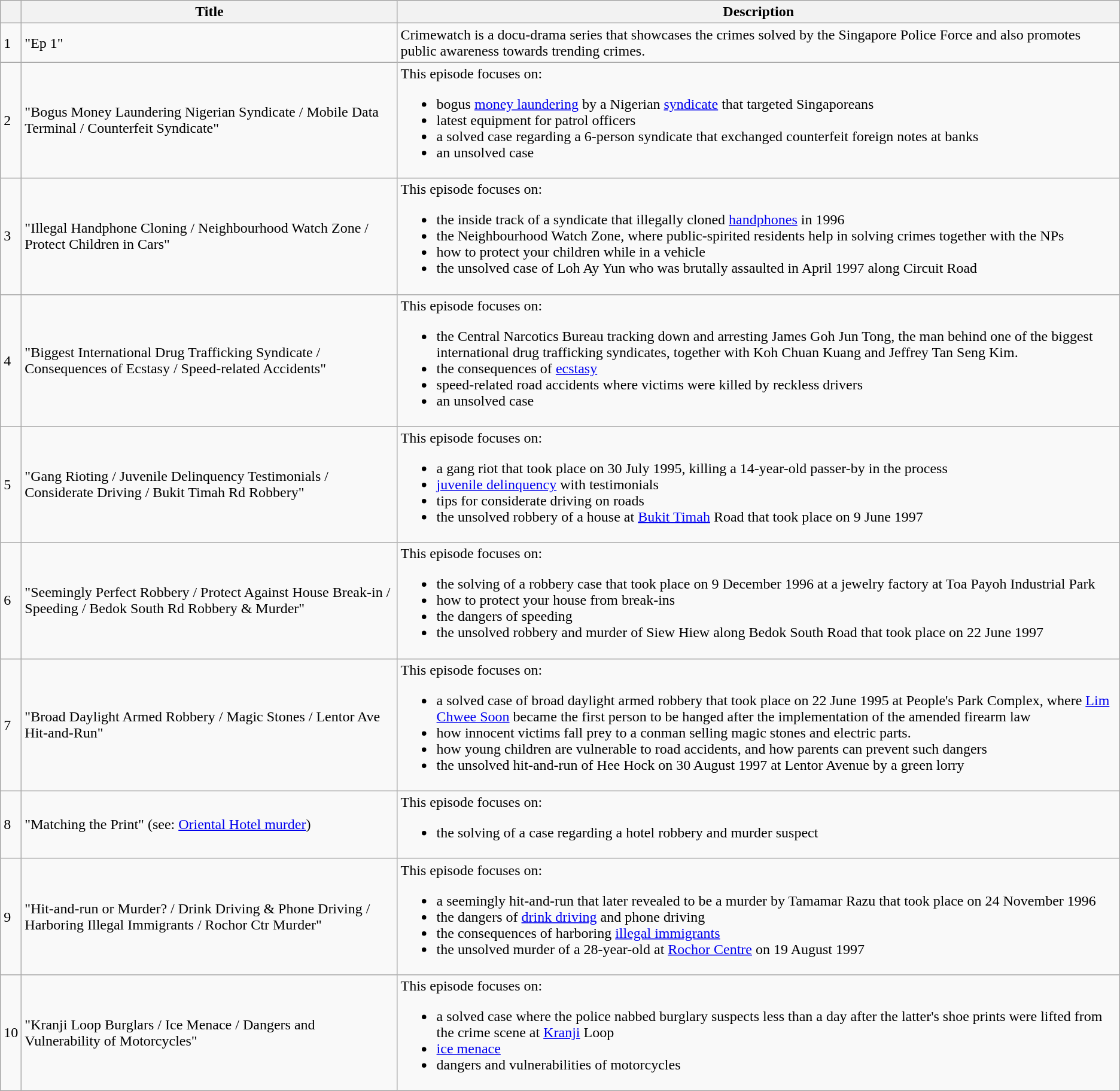<table class="wikitable">
<tr>
<th></th>
<th>Title</th>
<th>Description</th>
</tr>
<tr>
<td>1</td>
<td>"Ep 1"</td>
<td>Crimewatch is a docu-drama series that showcases the crimes solved by the Singapore Police Force and also promotes public awareness towards trending crimes.</td>
</tr>
<tr>
<td>2</td>
<td>"Bogus Money Laundering Nigerian Syndicate / Mobile Data Terminal / Counterfeit Syndicate"</td>
<td>This episode focuses on:<br><ul><li>bogus <a href='#'>money laundering</a> by a Nigerian <a href='#'>syndicate</a> that targeted Singaporeans</li><li>latest equipment for patrol officers</li><li>a solved case regarding a 6-person syndicate that exchanged counterfeit foreign notes at banks</li><li>an unsolved case</li></ul></td>
</tr>
<tr>
<td>3</td>
<td>"Illegal Handphone Cloning / Neighbourhood Watch Zone / Protect Children in Cars"</td>
<td>This episode focuses on:<br><ul><li>the inside track of a syndicate that illegally cloned <a href='#'>handphones</a> in 1996</li><li>the Neighbourhood Watch Zone, where public-spirited residents help in solving crimes together with the NPs</li><li>how to protect your children while in a vehicle</li><li>the unsolved case of Loh Ay Yun who was brutally assaulted in April 1997 along Circuit Road</li></ul></td>
</tr>
<tr>
<td>4</td>
<td>"Biggest International Drug Trafficking Syndicate / Consequences of Ecstasy / Speed-related Accidents"</td>
<td>This episode focuses on:<br><ul><li>the Central Narcotics Bureau tracking down and arresting James Goh Jun Tong, the man behind one of the biggest international drug trafficking syndicates, together with Koh Chuan Kuang and Jeffrey Tan Seng Kim.</li><li>the consequences of <a href='#'>ecstasy</a></li><li>speed-related road accidents where victims were killed by reckless drivers</li><li>an unsolved case</li></ul></td>
</tr>
<tr>
<td>5</td>
<td>"Gang Rioting / Juvenile Delinquency Testimonials / Considerate Driving / Bukit Timah Rd Robbery"</td>
<td>This episode focuses on:<br><ul><li>a gang riot that took place on 30 July 1995, killing a 14-year-old passer-by in the process</li><li><a href='#'>juvenile delinquency</a> with testimonials</li><li>tips for considerate driving on roads</li><li>the unsolved robbery of a house at <a href='#'>Bukit Timah</a> Road that took place on 9 June 1997</li></ul></td>
</tr>
<tr>
<td>6</td>
<td>"Seemingly Perfect Robbery / Protect Against House Break-in / Speeding / Bedok South Rd Robbery & Murder"</td>
<td>This episode focuses on:<br><ul><li>the solving of a robbery case that took place on 9 December 1996 at a jewelry factory at Toa Payoh Industrial Park</li><li>how to protect your house from break-ins</li><li>the dangers of speeding</li><li>the unsolved robbery and murder of Siew Hiew along Bedok South Road that took place on 22 June 1997</li></ul></td>
</tr>
<tr>
<td>7</td>
<td>"Broad Daylight Armed Robbery / Magic Stones / Lentor Ave Hit-and-Run"</td>
<td>This episode focuses on:<br><ul><li>a solved case of broad daylight armed robbery that took place on 22 June 1995 at People's Park Complex, where <a href='#'>Lim Chwee Soon</a> became the first person to be hanged after the implementation of the amended firearm law</li><li>how innocent victims fall prey to a conman selling magic stones and electric parts.</li><li>how young children are vulnerable to road accidents, and how parents can prevent such dangers</li><li>the unsolved hit-and-run of Hee Hock on 30 August 1997 at Lentor Avenue by a green lorry</li></ul></td>
</tr>
<tr>
<td>8</td>
<td>"Matching the Print" (see: <a href='#'>Oriental Hotel murder</a>)</td>
<td>This episode focuses on:<br><ul><li>the solving of a case regarding a hotel robbery and murder suspect</li></ul></td>
</tr>
<tr>
<td>9</td>
<td>"Hit-and-run or Murder? / Drink Driving & Phone Driving / Harboring Illegal Immigrants / Rochor Ctr Murder"</td>
<td>This episode focuses on:<br><ul><li>a seemingly hit-and-run that later revealed to be a murder by Tamamar Razu that took place on 24 November 1996</li><li>the dangers of <a href='#'>drink driving</a> and phone driving</li><li>the consequences of harboring <a href='#'>illegal immigrants</a></li><li>the unsolved murder of a 28-year-old at <a href='#'>Rochor Centre</a> on 19 August 1997</li></ul></td>
</tr>
<tr>
<td>10</td>
<td>"Kranji Loop Burglars / Ice Menace / Dangers and Vulnerability of Motorcycles"</td>
<td>This episode focuses on:<br><ul><li>a solved case where the police nabbed burglary suspects less than a day after the latter's shoe prints were lifted from the crime scene at <a href='#'>Kranji</a> Loop</li><li><a href='#'>ice menace</a></li><li>dangers and vulnerabilities of motorcycles</li></ul></td>
</tr>
</table>
